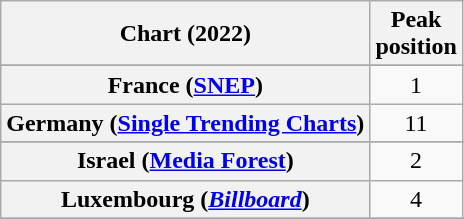<table class="wikitable sortable plainrowheaders" style="text-align:center">
<tr>
<th scope="col">Chart (2022)</th>
<th scope="col">Peak<br>position</th>
</tr>
<tr>
</tr>
<tr>
</tr>
<tr>
<th scope="row">France (<a href='#'>SNEP</a>)</th>
<td>1</td>
</tr>
<tr>
<th scope="row">Germany (<a href='#'>Single Trending Charts</a>)</th>
<td>11</td>
</tr>
<tr>
</tr>
<tr>
<th scope="row">Israel (<a href='#'>Media Forest</a>)</th>
<td>2</td>
</tr>
<tr>
<th scope="row">Luxembourg (<em><a href='#'>Billboard</a></em>)</th>
<td>4</td>
</tr>
<tr>
</tr>
<tr>
</tr>
<tr>
</tr>
<tr>
</tr>
<tr>
</tr>
</table>
